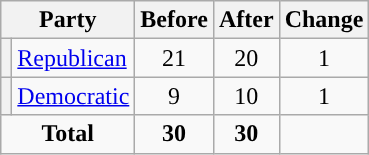<table class="wikitable" style="text-align:center;">
<tr>
<th colspan="2">Party</th>
<th>Before</th>
<th>After</th>
<th>Change</th>
</tr>
<tr>
<th style="background-color:"></th>
<td style="text-align:left;"><a href='#'>Republican</a></td>
<td>21</td>
<td>20</td>
<td> 1</td>
</tr>
<tr>
<th style="background-color:"></th>
<td style="text-align:left;"><a href='#'>Democratic</a></td>
<td>9</td>
<td>10</td>
<td> 1</td>
</tr>
<tr>
<td colspan="2"><strong>Total</strong></td>
<td><strong>30</strong></td>
<td><strong>30</strong></td>
<td></td>
</tr>
</table>
